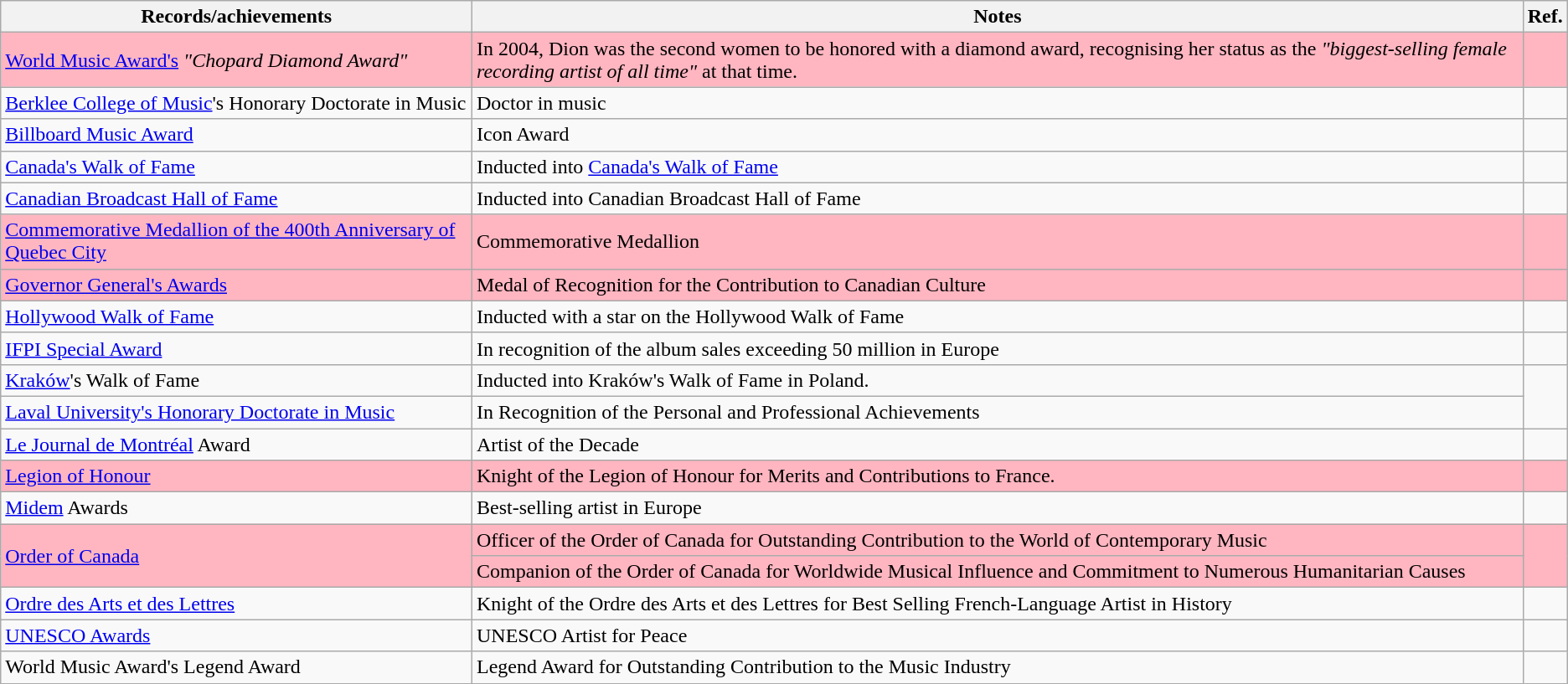<table class="wikitable" style="text-align:left;">
<tr>
<th>Records/achievements</th>
<th>Notes</th>
<th>Ref.</th>
</tr>
<tr scope="row" style="background:#FFB6C1">
<td><a href='#'>World Music Award's</a> <em>"Chopard Diamond Award"</em></td>
<td>In 2004, Dion was the second women to be honored with a diamond award, recognising her status as the <em>"biggest-selling female recording artist of all time"</em> at that time.</td>
<td></td>
</tr>
<tr>
<td><a href='#'>Berklee College of Music</a>'s Honorary Doctorate in Music</td>
<td>Doctor in music</td>
<td></td>
</tr>
<tr>
<td><a href='#'>Billboard Music Award</a></td>
<td>Icon Award</td>
<td></td>
</tr>
<tr>
<td><a href='#'>Canada's Walk of Fame</a></td>
<td>Inducted into <a href='#'>Canada's Walk of Fame</a></td>
<td></td>
</tr>
<tr>
<td><a href='#'>Canadian Broadcast Hall of Fame</a></td>
<td>Inducted into Canadian Broadcast Hall of Fame</td>
<td></td>
</tr>
<tr scope="row" style="background:#FFB6C1">
<td><a href='#'>Commemorative Medallion of the 400th Anniversary of Quebec City</a></td>
<td>Commemorative Medallion</td>
<td></td>
</tr>
<tr scope="row" style="background:#FFB6C1">
<td><a href='#'>Governor General's Awards</a></td>
<td>Medal of Recognition for the Contribution to Canadian Culture</td>
<td></td>
</tr>
<tr>
<td><a href='#'>Hollywood Walk of Fame</a></td>
<td>Inducted with a star on the Hollywood Walk of Fame</td>
<td></td>
</tr>
<tr>
<td><a href='#'>IFPI Special Award</a></td>
<td>In recognition of the album sales exceeding 50 million in Europe</td>
<td></td>
</tr>
<tr>
<td><a href='#'>Kraków</a>'s Walk of Fame</td>
<td>Inducted into Kraków's Walk of Fame in Poland.</td>
<td rowspan="2"></td>
</tr>
<tr>
<td><a href='#'>Laval University's Honorary Doctorate in Music</a></td>
<td>In Recognition of the Personal and Professional Achievements</td>
</tr>
<tr>
<td><a href='#'>Le Journal de Montréal</a> Award</td>
<td>Artist of the Decade</td>
<td></td>
</tr>
<tr scope="row" style="background:#FFB6C1">
<td><a href='#'>Legion of Honour</a></td>
<td>Knight of the Legion of Honour for Merits and Contributions to France.</td>
<td></td>
</tr>
<tr>
<td><a href='#'>Midem</a> Awards</td>
<td>Best-selling artist in Europe</td>
<td></td>
</tr>
<tr scope="row" style="background:#FFB6C1">
<td rowspan="2"><a href='#'>Order of Canada</a></td>
<td>Officer of the Order of Canada for Outstanding Contribution to the World of Contemporary Music</td>
<td rowspan="2"></td>
</tr>
<tr scope="row" style="background:#FFB6C1">
<td>Companion of the Order of Canada for Worldwide Musical Influence and Commitment to Numerous Humanitarian Causes</td>
</tr>
<tr>
<td><a href='#'>Ordre des Arts et des Lettres</a></td>
<td>Knight of the Ordre des Arts et des Lettres for Best Selling French-Language Artist in History</td>
<td></td>
</tr>
<tr>
<td><a href='#'>UNESCO Awards</a></td>
<td>UNESCO Artist for Peace</td>
<td></td>
</tr>
<tr>
<td>World Music Award's Legend Award</td>
<td>Legend Award for Outstanding Contribution to the Music Industry</td>
<td></td>
</tr>
</table>
